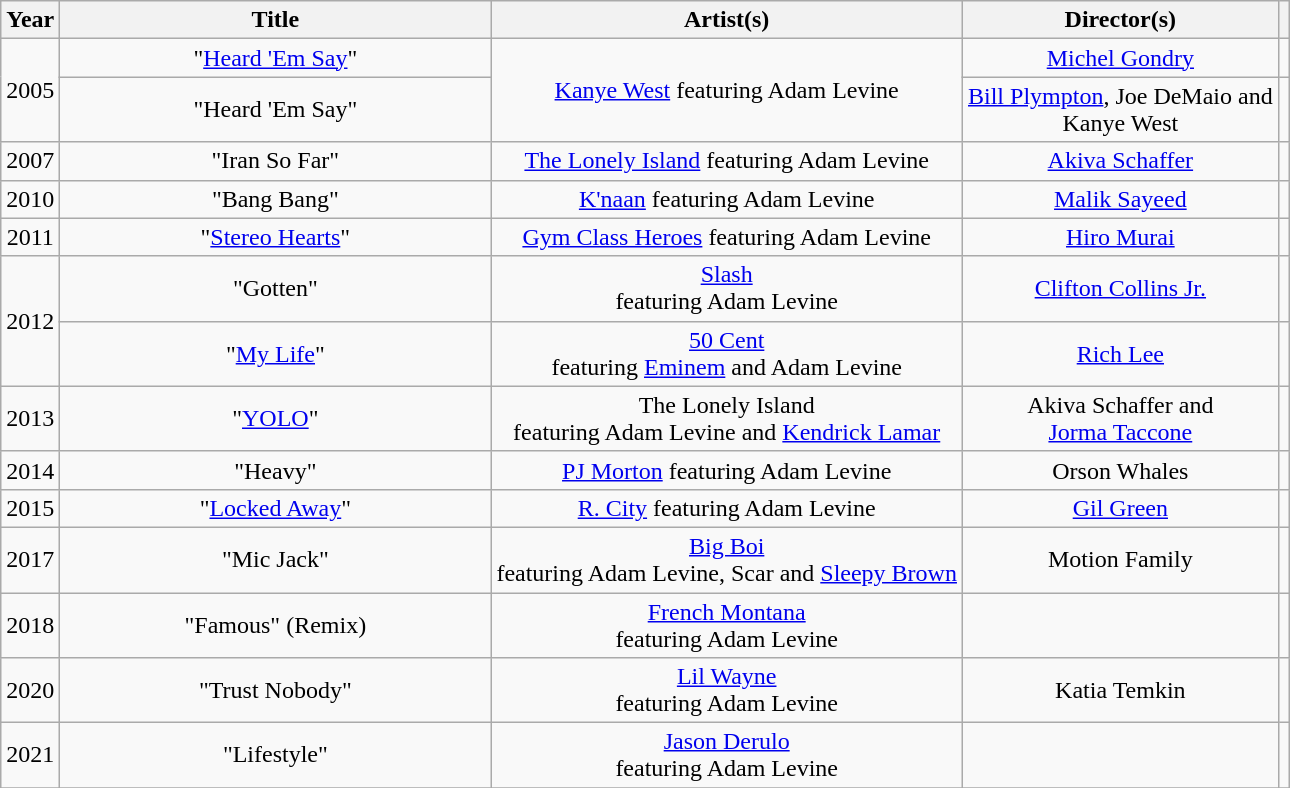<table class="wikitable plainrowheaders" style="text-align:center;">
<tr>
<th scope="col">Year</th>
<th scope="col" style="width:17.5em;">Title</th>
<th scope="col">Artist(s)</th>
<th scope="col">Director(s)</th>
<th scope="col"></th>
</tr>
<tr>
<td rowspan="2">2005</td>
<td>"<a href='#'>Heard 'Em Say</a>" </td>
<td rowspan="2"><a href='#'>Kanye West</a> featuring Adam Levine</td>
<td><a href='#'>Michel Gondry</a></td>
<td style="text-align:center;"></td>
</tr>
<tr>
<td>"Heard 'Em Say" </td>
<td><a href='#'>Bill Plympton</a>, Joe DeMaio and <br> Kanye West</td>
<td style="text-align:center;"></td>
</tr>
<tr>
<td>2007</td>
<td>"Iran So Far"</td>
<td><a href='#'>The Lonely Island</a> featuring Adam Levine</td>
<td><a href='#'>Akiva Schaffer</a></td>
<td style="text-align:center;"></td>
</tr>
<tr>
<td>2010</td>
<td>"Bang Bang"</td>
<td><a href='#'>K'naan</a> featuring Adam Levine</td>
<td><a href='#'>Malik Sayeed</a></td>
<td style="text-align:center;"></td>
</tr>
<tr>
<td>2011</td>
<td>"<a href='#'>Stereo Hearts</a>"</td>
<td><a href='#'>Gym Class Heroes</a> featuring Adam Levine</td>
<td><a href='#'>Hiro Murai</a></td>
<td style="text-align:center;"></td>
</tr>
<tr>
<td rowspan="2">2012</td>
<td>"Gotten"</td>
<td><a href='#'>Slash</a> <br> featuring Adam Levine</td>
<td><a href='#'>Clifton Collins Jr.</a></td>
<td style="text-align:center;"></td>
</tr>
<tr>
<td>"<a href='#'>My Life</a>"</td>
<td><a href='#'>50 Cent</a> <br> featuring <a href='#'>Eminem</a> and Adam Levine</td>
<td><a href='#'>Rich Lee</a></td>
<td style="text-align:center;"></td>
</tr>
<tr>
<td>2013</td>
<td>"<a href='#'>YOLO</a>"</td>
<td>The Lonely Island <br> featuring Adam Levine and <a href='#'>Kendrick Lamar</a></td>
<td>Akiva Schaffer and <br> <a href='#'>Jorma Taccone</a></td>
<td style="text-align:center;"></td>
</tr>
<tr>
<td>2014</td>
<td>"Heavy"</td>
<td><a href='#'>PJ Morton</a> featuring Adam Levine</td>
<td>Orson Whales</td>
<td style="text-align:center;"></td>
</tr>
<tr>
<td>2015</td>
<td>"<a href='#'>Locked Away</a>"</td>
<td><a href='#'>R. City</a> featuring Adam Levine</td>
<td><a href='#'>Gil Green</a></td>
<td style="text-align:center;"></td>
</tr>
<tr>
<td>2017</td>
<td>"Mic Jack"</td>
<td><a href='#'>Big Boi</a> <br> featuring Adam Levine, Scar and <a href='#'>Sleepy Brown</a></td>
<td>Motion Family</td>
<td style="text-align:center;"></td>
</tr>
<tr>
<td>2018</td>
<td>"Famous" (Remix)</td>
<td><a href='#'>French Montana</a> <br> featuring Adam Levine</td>
<td></td>
<td style="text-align:center;"></td>
</tr>
<tr>
<td>2020</td>
<td>"Trust Nobody"</td>
<td><a href='#'>Lil Wayne</a> <br> featuring Adam Levine</td>
<td>Katia Temkin</td>
<td style="text-align:center;"></td>
</tr>
<tr>
<td>2021</td>
<td>"Lifestyle"</td>
<td><a href='#'>Jason Derulo</a> <br> featuring Adam Levine</td>
<td></td>
<td style="text-align:center;"></td>
</tr>
<tr>
</tr>
</table>
